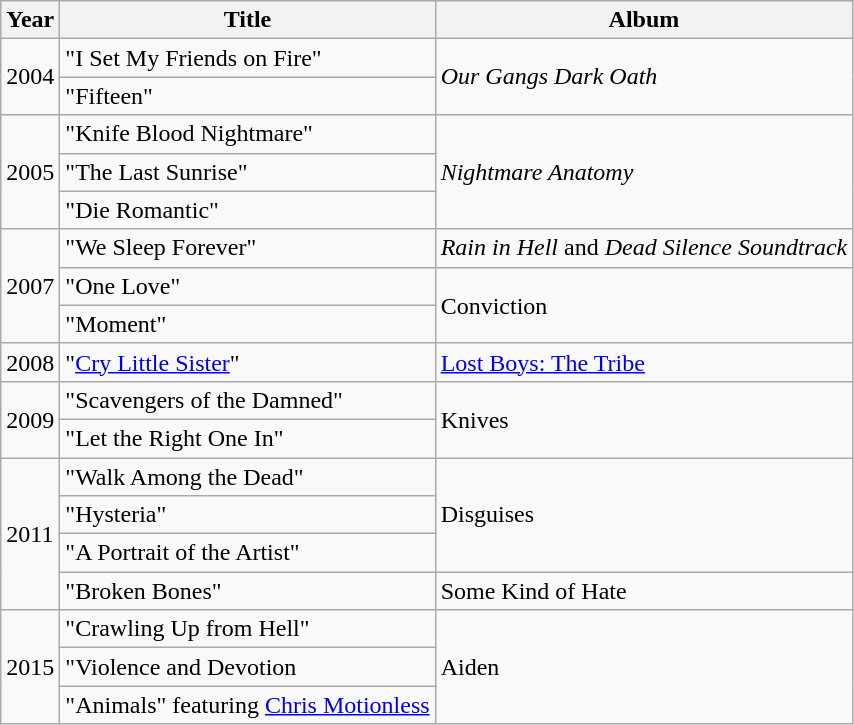<table class="wikitable">
<tr>
<th>Year</th>
<th>Title</th>
<th>Album</th>
</tr>
<tr>
<td rowspan="2">2004</td>
<td>"I Set My Friends on Fire"</td>
<td rowspan="2"><em>Our Gangs Dark Oath</em></td>
</tr>
<tr>
<td>"Fifteen"</td>
</tr>
<tr>
<td rowspan="3">2005</td>
<td>"Knife Blood Nightmare"</td>
<td rowspan="3"><em>Nightmare Anatomy</em></td>
</tr>
<tr>
<td>"The Last Sunrise"</td>
</tr>
<tr>
<td>"Die Romantic"</td>
</tr>
<tr>
<td rowspan="3">2007</td>
<td>"We Sleep Forever"</td>
<td><em>Rain in Hell</em> and <em>Dead Silence Soundtrack</em><br><em></td>
</tr>
<tr>
<td>"One Love"</td>
<td rowspan="2"></em>Conviction<em></td>
</tr>
<tr>
<td>"Moment"</td>
</tr>
<tr>
<td>2008</td>
<td>"<a href='#'>Cry Little Sister</a>"</td>
<td></em><a href='#'>Lost Boys: The Tribe</a><em></td>
</tr>
<tr>
<td rowspan="2">2009</td>
<td>"Scavengers of the Damned"</td>
<td rowspan="2"></em>Knives<em></td>
</tr>
<tr>
<td>"Let the Right One In"</td>
</tr>
<tr>
<td rowspan="4">2011</td>
<td>"Walk Among the Dead"</td>
<td rowspan="3"></em>Disguises<em></td>
</tr>
<tr>
<td>"Hysteria"</td>
</tr>
<tr>
<td>"A Portrait of the Artist"</td>
</tr>
<tr>
<td>"Broken Bones"</td>
<td></em>Some Kind of Hate<em></td>
</tr>
<tr>
<td rowspan="5">2015</td>
<td>"Crawling Up from Hell"</td>
<td rowspan=5></em>Aiden<em></td>
</tr>
<tr>
<td>"Violence and Devotion</td>
</tr>
<tr>
<td>"Animals" featuring <a href='#'>Chris Motionless</a></td>
</tr>
</table>
